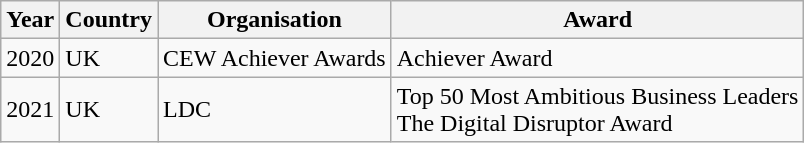<table class="wikitable sortable">
<tr>
<th>Year</th>
<th>Country</th>
<th>Organisation</th>
<th>Award</th>
</tr>
<tr>
<td>2020</td>
<td>UK</td>
<td>CEW Achiever Awards</td>
<td>Achiever Award</td>
</tr>
<tr>
<td>2021</td>
<td>UK</td>
<td>LDC</td>
<td>Top 50 Most Ambitious Business Leaders<br>The Digital Disruptor Award</td>
</tr>
</table>
